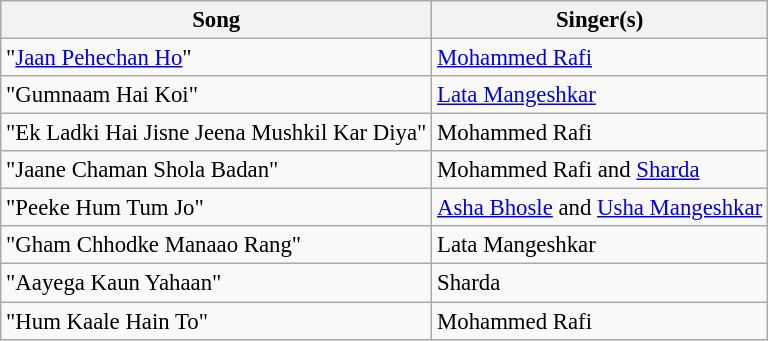<table class="wikitable" style="font-size:95%;">
<tr>
<th>Song</th>
<th>Singer(s)</th>
</tr>
<tr>
<td>"<a href='#'>Jaan Pehechan Ho</a>"</td>
<td><a href='#'>Mohammed Rafi</a></td>
</tr>
<tr>
<td>"Gumnaam Hai Koi"</td>
<td><a href='#'>Lata Mangeshkar</a></td>
</tr>
<tr>
<td>"Ek Ladki Hai Jisne Jeena Mushkil Kar Diya"</td>
<td>Mohammed Rafi</td>
</tr>
<tr>
<td>"Jaane Chaman Shola Badan"</td>
<td>Mohammed Rafi and <a href='#'>Sharda</a></td>
</tr>
<tr>
<td>"Peeke Hum Tum Jo"</td>
<td><a href='#'>Asha Bhosle</a> and <a href='#'>Usha Mangeshkar</a></td>
</tr>
<tr>
<td>"Gham Chhodke Manaao Rang"</td>
<td>Lata Mangeshkar</td>
</tr>
<tr>
<td>"Aayega Kaun Yahaan"</td>
<td>Sharda</td>
</tr>
<tr>
<td>"Hum Kaale Hain To"</td>
<td>Mohammed Rafi</td>
</tr>
</table>
